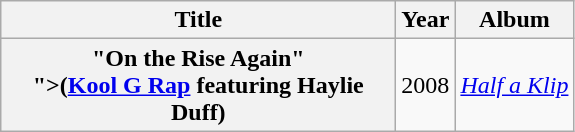<table class="wikitable plainrowheaders" style="text-align:center;">
<tr>
<th scope="col" style="width:16em;">Title</th>
<th scope="col">Year</th>
<th scope="col">Album</th>
</tr>
<tr>
<th scope="row">"On the Rise Again"<br><span>">(<a href='#'>Kool G Rap</a> featuring Haylie Duff)</span></th>
<td>2008</td>
<td><em><a href='#'>Half a Klip</a></em></td>
</tr>
</table>
